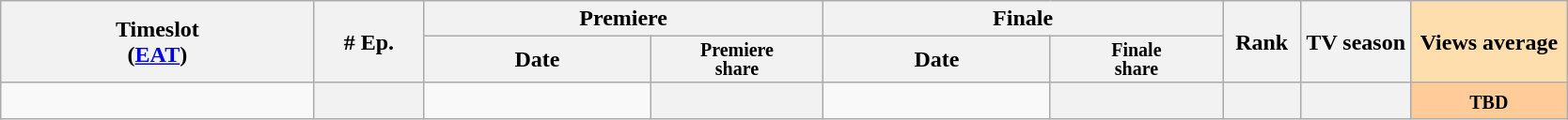<table class="wikitable">
<tr>
<th style="width:20%;" rowspan="2">Timeslot <br>(<a href='#'>EAT</a>)</th>
<th style="width:7%;" rowspan="2"># Ep.</th>
<th colspan=2>Premiere</th>
<th colspan=2>Finale</th>
<th style="width:5%;" rowspan="2">Rank</th>
<th style="width:7%;" rowspan="2">TV season</th>
<th style="width:10%; background:#ffdead;" rowspan="2">Views average</th>
</tr>
<tr>
<th>Date</th>
<th span style="width:11%; font-size:smaller; line-height:100%;">Premiere<br>share</th>
<th>Date</th>
<th span style="width:11%; font-size:smaller; line-height:100%;">Finale<br>share</th>
</tr>
<tr>
<td rowspan="1"></td>
<th></th>
<td style="font-size:11px;line-height:110%"></td>
<th></th>
<td style="font-size:11px;line-height:110%"></td>
<th></th>
<th></th>
<th style="font-size:smaller"></th>
<th style="background:#fc9;"><small>TBD</small></th>
</tr>
</table>
